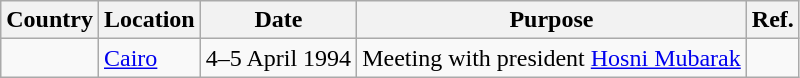<table class="wikitable">
<tr>
<th>Country</th>
<th>Location</th>
<th>Date</th>
<th>Purpose</th>
<th>Ref.</th>
</tr>
<tr>
<td></td>
<td><a href='#'>Cairo</a></td>
<td>4–5 April 1994</td>
<td>Meeting with president <a href='#'>Hosni Mubarak</a></td>
<td></td>
</tr>
</table>
